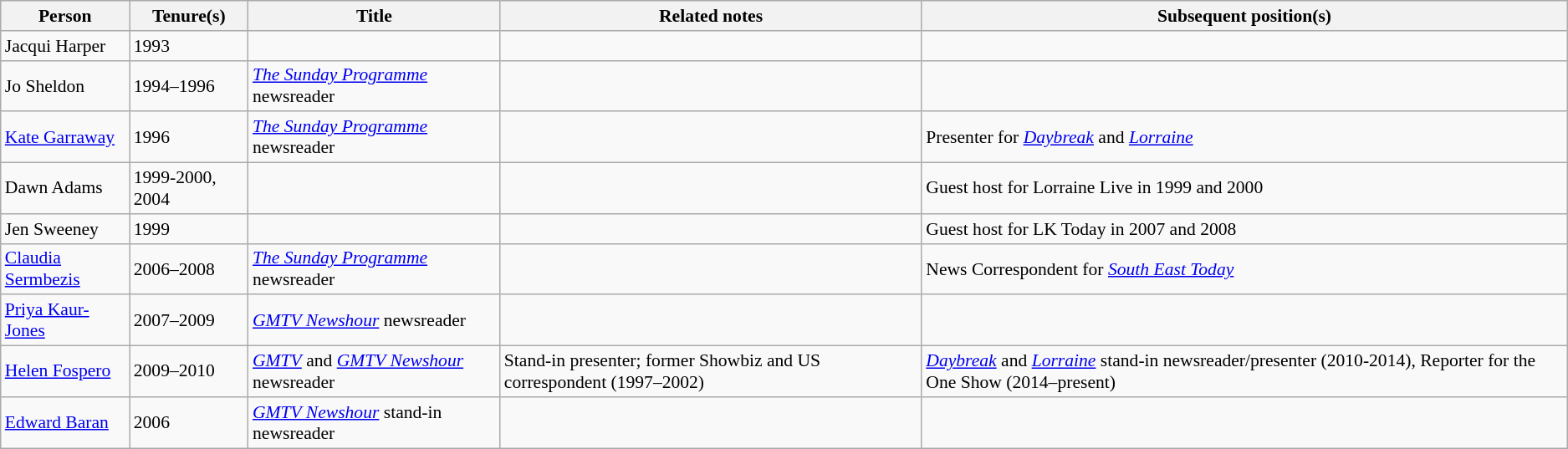<table class="wikitable" style="font-size:90%;">
<tr>
<th>Person</th>
<th>Tenure(s)</th>
<th>Title</th>
<th>Related notes</th>
<th>Subsequent position(s)</th>
</tr>
<tr>
<td>Jacqui Harper</td>
<td>1993</td>
<td></td>
<td></td>
<td></td>
</tr>
<tr>
<td>Jo Sheldon</td>
<td>1994–1996</td>
<td><em><a href='#'>The Sunday Programme</a></em> newsreader</td>
<td></td>
<td></td>
</tr>
<tr>
<td><a href='#'>Kate Garraway</a></td>
<td>1996</td>
<td><em><a href='#'>The Sunday Programme</a></em> newsreader</td>
<td></td>
<td>Presenter for <em><a href='#'>Daybreak</a></em> and <em><a href='#'>Lorraine</a></em></td>
</tr>
<tr>
<td>Dawn Adams</td>
<td>1999-2000, 2004</td>
<td></td>
<td></td>
<td>Guest host for Lorraine Live in 1999 and 2000</td>
</tr>
<tr>
<td>Jen Sweeney</td>
<td>1999</td>
<td></td>
<td></td>
<td>Guest host for LK Today in 2007 and 2008</td>
</tr>
<tr>
<td><a href='#'>Claudia Sermbezis</a></td>
<td>2006–2008</td>
<td><em><a href='#'>The Sunday Programme</a></em> newsreader</td>
<td></td>
<td>News Correspondent for <em><a href='#'>South East Today</a></em></td>
</tr>
<tr>
<td><a href='#'>Priya Kaur-Jones</a></td>
<td>2007–2009</td>
<td><em><a href='#'>GMTV Newshour</a></em> newsreader</td>
<td></td>
<td></td>
</tr>
<tr>
<td><a href='#'>Helen Fospero</a></td>
<td>2009–2010</td>
<td><em><a href='#'>GMTV</a></em> and <em><a href='#'>GMTV Newshour</a></em> newsreader</td>
<td>Stand-in presenter; former Showbiz and US correspondent (1997–2002)</td>
<td><em><a href='#'>Daybreak</a></em> and <em><a href='#'>Lorraine</a></em> stand-in newsreader/presenter (2010-2014), Reporter for the One Show (2014–present)</td>
</tr>
<tr>
<td><a href='#'>Edward Baran</a></td>
<td>2006</td>
<td><em><a href='#'>GMTV Newshour</a></em> stand-in newsreader</td>
<td></td>
<td></td>
</tr>
</table>
